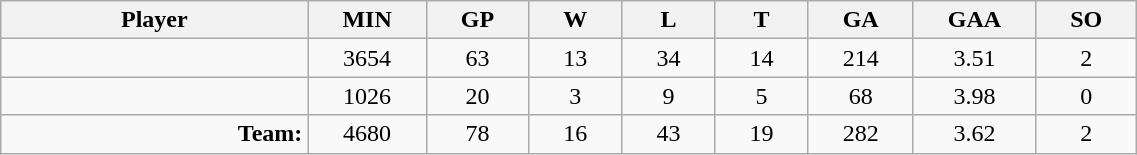<table class="wikitable sortable" width="60%">
<tr>
<th bgcolor="#DDDDFF" width="10%">Player</th>
<th width="3%" bgcolor="#DDDDFF">MIN</th>
<th width="3%" bgcolor="#DDDDFF">GP</th>
<th width="3%" bgcolor="#DDDDFF">W</th>
<th width="3%" bgcolor="#DDDDFF">L</th>
<th width="3%" bgcolor="#DDDDFF">T</th>
<th width="3%" bgcolor="#DDDDFF">GA</th>
<th width="3%" bgcolor="#DDDDFF">GAA</th>
<th width="3%" bgcolor="#DDDDFF">SO</th>
</tr>
<tr align="center">
<td align="right"></td>
<td>3654</td>
<td>63</td>
<td>13</td>
<td>34</td>
<td>14</td>
<td>214</td>
<td>3.51</td>
<td>2</td>
</tr>
<tr align="center">
<td align="right"></td>
<td>1026</td>
<td>20</td>
<td>3</td>
<td>9</td>
<td>5</td>
<td>68</td>
<td>3.98</td>
<td>0</td>
</tr>
<tr align="center">
<td align="right"><strong>Team:</strong></td>
<td>4680</td>
<td>78</td>
<td>16</td>
<td>43</td>
<td>19</td>
<td>282</td>
<td>3.62</td>
<td>2</td>
</tr>
</table>
